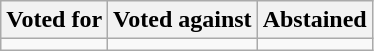<table class="wikitable">
<tr>
<th>Voted for</th>
<th>Voted against</th>
<th>Abstained</th>
</tr>
<tr>
<td></td>
<td></td>
<td></td>
</tr>
</table>
